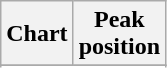<table class="wikitable plainrowheaders">
<tr>
<th>Chart</th>
<th>Peak<br>position</th>
</tr>
<tr>
</tr>
<tr>
</tr>
<tr>
</tr>
</table>
